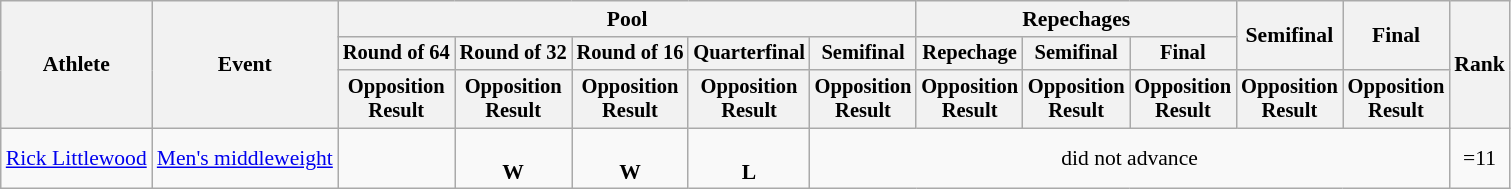<table class="wikitable" style="font-size:90%;">
<tr>
<th rowspan=3>Athlete</th>
<th rowspan=3>Event</th>
<th colspan=5>Pool</th>
<th colspan=3>Repechages</th>
<th rowspan=2>Semifinal</th>
<th rowspan=2>Final</th>
<th rowspan=3>Rank</th>
</tr>
<tr style="font-size: 95%">
<th>Round of 64</th>
<th>Round of 32</th>
<th>Round of 16</th>
<th>Quarterfinal</th>
<th>Semifinal</th>
<th>Repechage</th>
<th>Semifinal</th>
<th>Final</th>
</tr>
<tr style="font-size: 95%">
<th>Opposition<br>Result</th>
<th>Opposition<br>Result</th>
<th>Opposition<br>Result</th>
<th>Opposition<br>Result</th>
<th>Opposition<br>Result</th>
<th>Opposition<br>Result</th>
<th>Opposition<br>Result</th>
<th>Opposition<br>Result</th>
<th>Opposition<br>Result</th>
<th>Opposition<br>Result</th>
</tr>
<tr align=center>
<td align=left><a href='#'>Rick Littlewood</a></td>
<td align=left><a href='#'>Men's middleweight</a></td>
<td></td>
<td><br><strong>W</strong></td>
<td><br><strong>W</strong></td>
<td><br><strong>L</strong></td>
<td colspan=6>did not advance</td>
<td>=11</td>
</tr>
</table>
